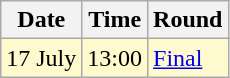<table class="wikitable">
<tr>
<th>Date</th>
<th>Time</th>
<th>Round</th>
</tr>
<tr style=background:lemonchiffon>
<td>17 July</td>
<td>13:00</td>
<td><a href='#'>Final</a></td>
</tr>
</table>
